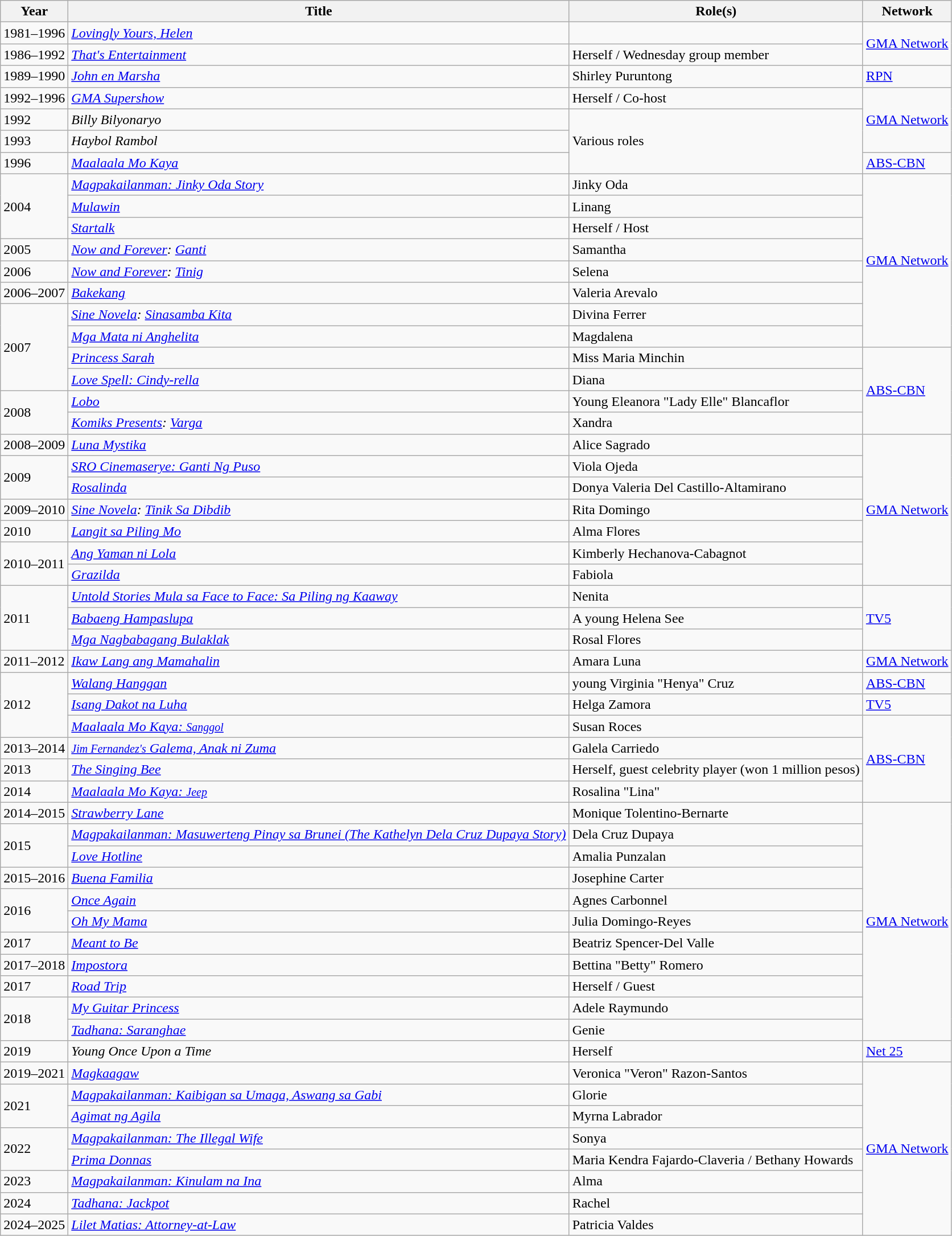<table class="wikitable sortable">
<tr>
<th>Year</th>
<th>Title</th>
<th>Role(s)</th>
<th>Network</th>
</tr>
<tr>
<td>1981–1996</td>
<td><em><a href='#'>Lovingly Yours, Helen</a></em></td>
<td></td>
<td rowspan="2"><a href='#'>GMA Network</a></td>
</tr>
<tr>
<td>1986–1992</td>
<td><em><a href='#'>That's Entertainment</a></em></td>
<td>Herself / Wednesday group member</td>
</tr>
<tr>
<td>1989–1990</td>
<td><em><a href='#'>John en Marsha</a></em></td>
<td>Shirley Puruntong</td>
<td><a href='#'>RPN</a></td>
</tr>
<tr>
<td>1992–1996</td>
<td><em><a href='#'>GMA Supershow</a></em></td>
<td>Herself / Co-host</td>
<td rowspan="3"><a href='#'>GMA Network</a></td>
</tr>
<tr>
<td>1992</td>
<td><em>Billy Bilyonaryo</em></td>
<td rowspan="3">Various roles</td>
</tr>
<tr>
<td>1993</td>
<td><em>Haybol Rambol</em></td>
</tr>
<tr>
<td>1996</td>
<td><em><a href='#'>Maalaala Mo Kaya</a></em></td>
<td><a href='#'>ABS-CBN</a></td>
</tr>
<tr>
<td rowspan="3">2004</td>
<td><em><a href='#'>Magpakailanman: Jinky Oda Story</a></em></td>
<td>Jinky Oda</td>
<td rowspan="8"><a href='#'>GMA Network</a></td>
</tr>
<tr>
<td><em><a href='#'>Mulawin</a></em></td>
<td>Linang</td>
</tr>
<tr>
<td><em><a href='#'>Startalk</a></em></td>
<td>Herself / Host</td>
</tr>
<tr>
<td>2005</td>
<td><em><a href='#'>Now and Forever</a>: <a href='#'>Ganti</a></em></td>
<td>Samantha</td>
</tr>
<tr>
<td>2006</td>
<td><em><a href='#'>Now and Forever</a>: <a href='#'>Tinig</a></em></td>
<td>Selena</td>
</tr>
<tr>
<td>2006–2007</td>
<td><em><a href='#'>Bakekang</a></em></td>
<td>Valeria Arevalo</td>
</tr>
<tr>
<td rowspan="4">2007</td>
<td><em><a href='#'>Sine Novela</a>: <a href='#'>Sinasamba Kita</a></em></td>
<td>Divina Ferrer</td>
</tr>
<tr>
<td><em><a href='#'>Mga Mata ni Anghelita</a></em></td>
<td>Magdalena</td>
</tr>
<tr>
<td><em><a href='#'>Princess Sarah</a></em></td>
<td>Miss Maria Minchin</td>
<td rowspan="4"><a href='#'>ABS-CBN</a></td>
</tr>
<tr>
<td><em><a href='#'>Love Spell: Cindy-rella</a></em></td>
<td>Diana</td>
</tr>
<tr>
<td rowspan="2">2008</td>
<td><em><a href='#'>Lobo</a></em></td>
<td>Young Eleanora "Lady Elle" Blancaflor</td>
</tr>
<tr>
<td><em><a href='#'>Komiks Presents</a>: <a href='#'>Varga</a></em></td>
<td>Xandra</td>
</tr>
<tr>
<td>2008–2009</td>
<td><em><a href='#'>Luna Mystika</a></em></td>
<td>Alice Sagrado</td>
<td rowspan="7"><a href='#'>GMA Network</a></td>
</tr>
<tr>
<td rowspan="2">2009</td>
<td><em><a href='#'>SRO Cinemaserye: Ganti Ng Puso</a></em></td>
<td>Viola Ojeda</td>
</tr>
<tr>
<td><em><a href='#'>Rosalinda</a></em></td>
<td>Donya Valeria Del Castillo-Altamirano</td>
</tr>
<tr>
<td>2009–2010</td>
<td><em><a href='#'>Sine Novela</a>: <a href='#'>Tinik Sa Dibdib</a></em></td>
<td>Rita Domingo</td>
</tr>
<tr>
<td>2010</td>
<td><em><a href='#'>Langit sa Piling Mo</a></em></td>
<td>Alma Flores</td>
</tr>
<tr>
<td rowspan="2">2010–2011</td>
<td><em><a href='#'>Ang Yaman ni Lola</a></em></td>
<td>Kimberly Hechanova-Cabagnot</td>
</tr>
<tr>
<td><em><a href='#'>Grazilda</a></em></td>
<td>Fabiola</td>
</tr>
<tr>
<td rowspan="3">2011</td>
<td><em><a href='#'>Untold Stories Mula sa Face to Face: Sa Piling ng Kaaway</a></em></td>
<td>Nenita</td>
<td rowspan="3"><a href='#'>TV5</a></td>
</tr>
<tr>
<td><em><a href='#'>Babaeng Hampaslupa</a></em></td>
<td>A young Helena See</td>
</tr>
<tr>
<td><em><a href='#'>Mga Nagbabagang Bulaklak</a></em></td>
<td>Rosal Flores</td>
</tr>
<tr>
<td>2011–2012</td>
<td><em><a href='#'>Ikaw Lang ang Mamahalin</a></em></td>
<td>Amara Luna</td>
<td><a href='#'>GMA Network</a></td>
</tr>
<tr>
<td rowspan="3">2012</td>
<td><em><a href='#'>Walang Hanggan</a></em></td>
<td>young Virginia "Henya" Cruz</td>
<td><a href='#'>ABS-CBN</a></td>
</tr>
<tr>
<td><em><a href='#'>Isang Dakot na Luha</a></em></td>
<td>Helga Zamora</td>
<td><a href='#'>TV5</a></td>
</tr>
<tr>
<td><em><a href='#'>Maalaala Mo Kaya: <small>Sanggol</small></a></em></td>
<td>Susan Roces</td>
<td rowspan="4"><a href='#'>ABS-CBN</a></td>
</tr>
<tr>
<td>2013–2014</td>
<td><em><a href='#'><small>Jim Fernandez's</small> Galema, Anak ni Zuma</a></em></td>
<td>Galela Carriedo</td>
</tr>
<tr>
<td>2013</td>
<td><em><a href='#'>The Singing Bee</a></em></td>
<td>Herself, guest celebrity player (won 1 million pesos)</td>
</tr>
<tr>
<td>2014</td>
<td><em><a href='#'>Maalaala Mo Kaya: <small>Jeep</small></a></em></td>
<td>Rosalina "Lina"</td>
</tr>
<tr>
<td>2014–2015</td>
<td><em><a href='#'>Strawberry Lane</a></em></td>
<td>Monique Tolentino-Bernarte</td>
<td rowspan="11"><a href='#'>GMA Network</a></td>
</tr>
<tr>
<td rowspan="2">2015</td>
<td><em><a href='#'>Magpakailanman: Masuwerteng Pinay sa Brunei (The Kathelyn Dela Cruz Dupaya Story)</a></em></td>
<td> Dela Cruz Dupaya</td>
</tr>
<tr>
<td><em><a href='#'>Love Hotline</a></em></td>
<td>Amalia Punzalan</td>
</tr>
<tr>
<td>2015–2016</td>
<td><em><a href='#'>Buena Familia</a></em></td>
<td>Josephine Carter</td>
</tr>
<tr>
<td rowspan="2">2016</td>
<td><em><a href='#'>Once Again</a></em></td>
<td>Agnes Carbonnel</td>
</tr>
<tr>
<td><em><a href='#'>Oh My Mama</a></em></td>
<td>Julia Domingo-Reyes</td>
</tr>
<tr>
<td>2017</td>
<td><em><a href='#'>Meant to Be</a></em></td>
<td>Beatriz Spencer-Del Valle</td>
</tr>
<tr>
<td>2017–2018</td>
<td><em><a href='#'>Impostora</a></em></td>
<td>Bettina "Betty" Romero</td>
</tr>
<tr>
<td>2017</td>
<td><a href='#'><em>Road Trip</em></a></td>
<td>Herself / Guest</td>
</tr>
<tr>
<td rowspan="2">2018</td>
<td><em><a href='#'>My Guitar Princess</a></em></td>
<td>Adele Raymundo</td>
</tr>
<tr>
<td><em><a href='#'>Tadhana: Saranghae</a></em></td>
<td>Genie</td>
</tr>
<tr>
<td>2019</td>
<td><em>Young Once Upon a Time</em></td>
<td>Herself</td>
<td><a href='#'>Net 25</a></td>
</tr>
<tr>
<td>2019–2021</td>
<td><em><a href='#'>Magkaagaw</a></em></td>
<td>Veronica "Veron" Razon-Santos</td>
<td rowspan="8"><a href='#'>GMA Network</a></td>
</tr>
<tr>
<td rowspan="2">2021</td>
<td><a href='#'><em>Magpakailanman: Kaibigan sa Umaga, Aswang sa Gabi</em></a></td>
<td>Glorie</td>
</tr>
<tr>
<td><em><a href='#'>Agimat ng Agila</a></em></td>
<td>Myrna Labrador</td>
</tr>
<tr>
<td rowspan="2">2022</td>
<td><a href='#'><em>Magpakailanman: The Illegal Wife</em></a></td>
<td>Sonya</td>
</tr>
<tr>
<td><em><a href='#'>Prima Donnas</a></em></td>
<td>Maria Kendra Fajardo-Claveria / Bethany Howards</td>
</tr>
<tr>
<td>2023</td>
<td><a href='#'><em>Magpakailanman: Kinulam na Ina</em></a></td>
<td>Alma</td>
</tr>
<tr>
<td>2024</td>
<td><em><a href='#'>Tadhana: Jackpot</a></em></td>
<td>Rachel</td>
</tr>
<tr>
<td>2024–2025</td>
<td><em><a href='#'>Lilet Matias: Attorney-at-Law</a></em></td>
<td>Patricia Valdes</td>
</tr>
</table>
